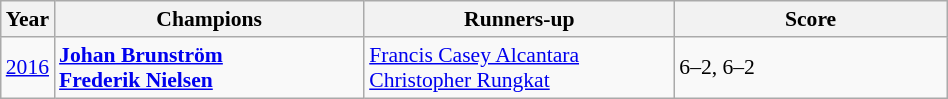<table class="wikitable" style="font-size:90%">
<tr>
<th>Year</th>
<th width="200">Champions</th>
<th width="200">Runners-up</th>
<th width="175">Score</th>
</tr>
<tr>
<td><a href='#'>2016</a></td>
<td> <strong><a href='#'>Johan Brunström</a></strong><br> <strong><a href='#'>Frederik Nielsen</a></strong></td>
<td> <a href='#'>Francis Casey Alcantara</a><br> <a href='#'>Christopher Rungkat</a></td>
<td>6–2, 6–2</td>
</tr>
</table>
